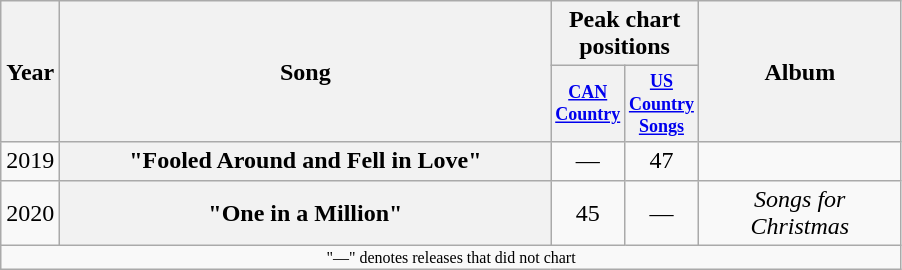<table class="wikitable plainrowheaders" style="text-align:center">
<tr>
<th rowspan="2" style="width:2em;">Year</th>
<th rowspan="2" style="width:20em;">Song</th>
<th colspan="2">Peak chart<br>positions</th>
<th rowspan="2" style="width:8em;">Album</th>
</tr>
<tr style="font-size:smaller;">
<th style="width:3em; font-size:90%"><a href='#'>CAN<br>Country</a><br></th>
<th style="width:3em; font-size:90%"><a href='#'>US<br>Country<br>Songs</a><br></th>
</tr>
<tr>
<td>2019</td>
<th scope="row">"Fooled Around and Fell in Love"<br></th>
<td>—</td>
<td>47</td>
<td></td>
</tr>
<tr>
<td>2020</td>
<th scope="row">"One in a Million"</th>
<td>45</td>
<td>—</td>
<td><em>Songs for Christmas</em></td>
</tr>
<tr>
<td colspan="5" style="font-size:8pt">"—" denotes releases that did not chart</td>
</tr>
</table>
